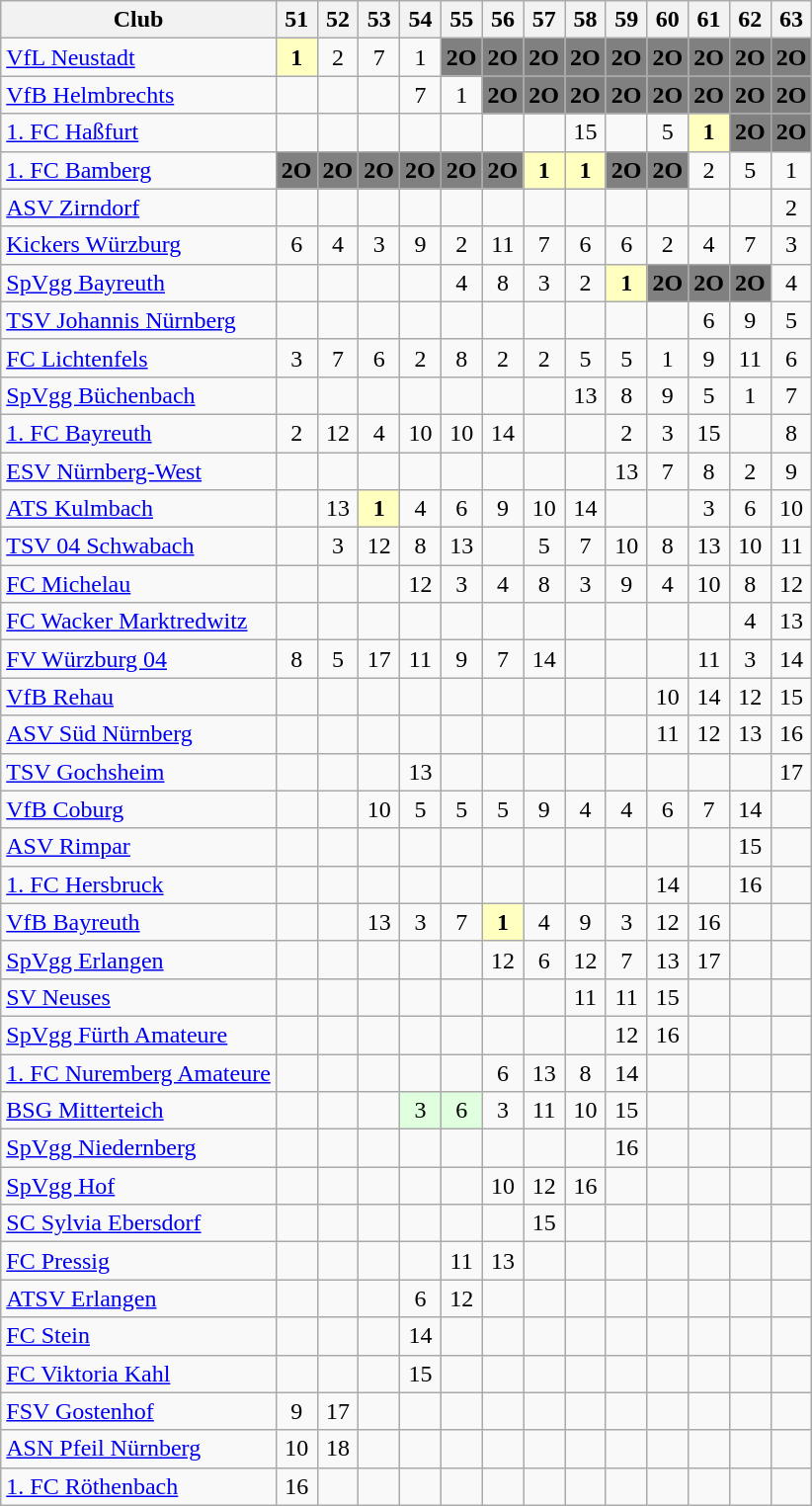<table class="wikitable sortable">
<tr>
<th>Club</th>
<th class="unsortable">51</th>
<th class="unsortable">52</th>
<th class="unsortable">53</th>
<th class="unsortable">54</th>
<th class="unsortable">55</th>
<th class="unsortable">56</th>
<th class="unsortable">57</th>
<th class="unsortable">58</th>
<th class="unsortable">59</th>
<th class="unsortable">60</th>
<th class="unsortable">61</th>
<th class="unsortable">62</th>
<th class="unsortable">63</th>
</tr>
<tr align="center">
<td align="left"><a href='#'>VfL Neustadt</a></td>
<td style="background:#ffffbf"><strong>1</strong></td>
<td>2</td>
<td>7</td>
<td>1</td>
<td style="background:#808080"><strong>2O</strong></td>
<td style="background:#808080"><strong>2O</strong></td>
<td style="background:#808080"><strong>2O</strong></td>
<td style="background:#808080"><strong>2O</strong></td>
<td style="background:#808080"><strong>2O</strong></td>
<td style="background:#808080"><strong>2O</strong></td>
<td style="background:#808080"><strong>2O</strong></td>
<td style="background:#808080"><strong>2O</strong></td>
<td style="background:#808080"><strong>2O</strong></td>
</tr>
<tr align="center">
<td align="left"><a href='#'>VfB Helmbrechts</a></td>
<td></td>
<td></td>
<td></td>
<td>7</td>
<td>1</td>
<td style="background:#808080"><strong>2O</strong></td>
<td style="background:#808080"><strong>2O</strong></td>
<td style="background:#808080"><strong>2O</strong></td>
<td style="background:#808080"><strong>2O</strong></td>
<td style="background:#808080"><strong>2O</strong></td>
<td style="background:#808080"><strong>2O</strong></td>
<td style="background:#808080"><strong>2O</strong></td>
<td style="background:#808080"><strong>2O</strong></td>
</tr>
<tr align="center">
<td align="left"><a href='#'>1. FC Haßfurt</a></td>
<td></td>
<td></td>
<td></td>
<td></td>
<td></td>
<td></td>
<td></td>
<td>15</td>
<td></td>
<td>5</td>
<td style="background:#ffffbf"><strong>1</strong></td>
<td style="background:#808080"><strong>2O</strong></td>
<td style="background:#808080"><strong>2O</strong></td>
</tr>
<tr align="center">
<td align="left"><a href='#'>1. FC Bamberg</a></td>
<td style="background:#808080"><strong>2O</strong></td>
<td style="background:#808080"><strong>2O</strong></td>
<td style="background:#808080"><strong>2O</strong></td>
<td style="background:#808080"><strong>2O</strong></td>
<td style="background:#808080"><strong>2O</strong></td>
<td style="background:#808080"><strong>2O</strong></td>
<td style="background:#ffffbf"><strong>1</strong></td>
<td style="background:#ffffbf"><strong>1</strong></td>
<td style="background:#808080"><strong>2O</strong></td>
<td style="background:#808080"><strong>2O</strong></td>
<td>2</td>
<td>5</td>
<td>1</td>
</tr>
<tr align="center">
<td align="left"><a href='#'>ASV Zirndorf</a></td>
<td></td>
<td></td>
<td></td>
<td></td>
<td></td>
<td></td>
<td></td>
<td></td>
<td></td>
<td></td>
<td></td>
<td></td>
<td>2</td>
</tr>
<tr align="center">
<td align="left"><a href='#'>Kickers Würzburg</a></td>
<td>6</td>
<td>4</td>
<td>3</td>
<td>9</td>
<td>2</td>
<td>11</td>
<td>7</td>
<td>6</td>
<td>6</td>
<td>2</td>
<td>4</td>
<td>7</td>
<td>3</td>
</tr>
<tr align="center">
<td align="left"><a href='#'>SpVgg Bayreuth</a></td>
<td></td>
<td></td>
<td></td>
<td></td>
<td>4</td>
<td>8</td>
<td>3</td>
<td>2</td>
<td style="background:#ffffbf"><strong>1</strong></td>
<td style="background:#808080"><strong>2O</strong></td>
<td style="background:#808080"><strong>2O</strong></td>
<td style="background:#808080"><strong>2O</strong></td>
<td>4</td>
</tr>
<tr align="center">
<td align="left"><a href='#'>TSV Johannis Nürnberg</a></td>
<td></td>
<td></td>
<td></td>
<td></td>
<td></td>
<td></td>
<td></td>
<td></td>
<td></td>
<td></td>
<td>6</td>
<td>9</td>
<td>5</td>
</tr>
<tr align="center">
<td align="left"><a href='#'>FC Lichtenfels</a></td>
<td>3</td>
<td>7</td>
<td>6</td>
<td>2</td>
<td>8</td>
<td>2</td>
<td>2</td>
<td>5</td>
<td>5</td>
<td>1</td>
<td>9</td>
<td>11</td>
<td>6</td>
</tr>
<tr align="center">
<td align="left"><a href='#'>SpVgg Büchenbach</a></td>
<td></td>
<td></td>
<td></td>
<td></td>
<td></td>
<td></td>
<td></td>
<td>13</td>
<td>8</td>
<td>9</td>
<td>5</td>
<td>1</td>
<td>7</td>
</tr>
<tr align="center">
<td align="left"><a href='#'>1. FC Bayreuth</a></td>
<td>2</td>
<td>12</td>
<td>4</td>
<td>10</td>
<td>10</td>
<td>14</td>
<td></td>
<td></td>
<td>2</td>
<td>3</td>
<td>15</td>
<td></td>
<td>8</td>
</tr>
<tr align="center">
<td align="left"><a href='#'>ESV Nürnberg-West</a></td>
<td></td>
<td></td>
<td></td>
<td></td>
<td></td>
<td></td>
<td></td>
<td></td>
<td>13</td>
<td>7</td>
<td>8</td>
<td>2</td>
<td>9</td>
</tr>
<tr align="center">
<td align="left"><a href='#'>ATS Kulmbach</a></td>
<td></td>
<td>13</td>
<td style="background:#ffffbf"><strong>1</strong></td>
<td>4</td>
<td>6</td>
<td>9</td>
<td>10</td>
<td>14</td>
<td></td>
<td></td>
<td>3</td>
<td>6</td>
<td>10</td>
</tr>
<tr align="center">
<td align="left"><a href='#'>TSV 04 Schwabach</a></td>
<td></td>
<td>3</td>
<td>12</td>
<td>8</td>
<td>13</td>
<td></td>
<td>5</td>
<td>7</td>
<td>10</td>
<td>8</td>
<td>13</td>
<td>10</td>
<td>11</td>
</tr>
<tr align="center">
<td align="left"><a href='#'>FC Michelau</a></td>
<td></td>
<td></td>
<td></td>
<td>12</td>
<td>3</td>
<td>4</td>
<td>8</td>
<td>3</td>
<td>9</td>
<td>4</td>
<td>10</td>
<td>8</td>
<td>12</td>
</tr>
<tr align="center">
<td align="left"><a href='#'>FC Wacker Marktredwitz</a></td>
<td></td>
<td></td>
<td></td>
<td></td>
<td></td>
<td></td>
<td></td>
<td></td>
<td></td>
<td></td>
<td></td>
<td>4</td>
<td>13</td>
</tr>
<tr align="center">
<td align="left"><a href='#'>FV Würzburg 04</a></td>
<td>8</td>
<td>5</td>
<td>17</td>
<td>11</td>
<td>9</td>
<td>7</td>
<td>14</td>
<td></td>
<td></td>
<td></td>
<td>11</td>
<td>3</td>
<td>14</td>
</tr>
<tr align="center">
<td align="left"><a href='#'>VfB Rehau</a></td>
<td></td>
<td></td>
<td></td>
<td></td>
<td></td>
<td></td>
<td></td>
<td></td>
<td></td>
<td>10</td>
<td>14</td>
<td>12</td>
<td>15</td>
</tr>
<tr align="center">
<td align="left"><a href='#'>ASV Süd Nürnberg</a></td>
<td></td>
<td></td>
<td></td>
<td></td>
<td></td>
<td></td>
<td></td>
<td></td>
<td></td>
<td>11</td>
<td>12</td>
<td>13</td>
<td>16</td>
</tr>
<tr align="center">
<td align="left"><a href='#'>TSV Gochsheim</a></td>
<td></td>
<td></td>
<td></td>
<td>13</td>
<td></td>
<td></td>
<td></td>
<td></td>
<td></td>
<td></td>
<td></td>
<td></td>
<td>17</td>
</tr>
<tr align="center">
<td align="left"><a href='#'>VfB Coburg</a></td>
<td></td>
<td></td>
<td>10</td>
<td>5</td>
<td>5</td>
<td>5</td>
<td>9</td>
<td>4</td>
<td>4</td>
<td>6</td>
<td>7</td>
<td>14</td>
<td></td>
</tr>
<tr align="center">
<td align="left"><a href='#'>ASV Rimpar</a></td>
<td></td>
<td></td>
<td></td>
<td></td>
<td></td>
<td></td>
<td></td>
<td></td>
<td></td>
<td></td>
<td></td>
<td>15</td>
<td></td>
</tr>
<tr align="center">
<td align="left"><a href='#'>1. FC Hersbruck</a></td>
<td></td>
<td></td>
<td></td>
<td></td>
<td></td>
<td></td>
<td></td>
<td></td>
<td></td>
<td>14</td>
<td></td>
<td>16</td>
<td></td>
</tr>
<tr align="center">
<td align="left"><a href='#'>VfB Bayreuth</a></td>
<td></td>
<td></td>
<td>13</td>
<td>3</td>
<td>7</td>
<td style="background:#ffffbf"><strong>1</strong></td>
<td>4</td>
<td>9</td>
<td>3</td>
<td>12</td>
<td>16</td>
<td></td>
<td></td>
</tr>
<tr align="center">
<td align="left"><a href='#'>SpVgg Erlangen</a></td>
<td></td>
<td></td>
<td></td>
<td></td>
<td></td>
<td>12</td>
<td>6</td>
<td>12</td>
<td>7</td>
<td>13</td>
<td>17</td>
<td></td>
<td></td>
</tr>
<tr align="center">
<td align="left"><a href='#'>SV Neuses</a></td>
<td></td>
<td></td>
<td></td>
<td></td>
<td></td>
<td></td>
<td></td>
<td>11</td>
<td>11</td>
<td>15</td>
<td></td>
<td></td>
<td></td>
</tr>
<tr align="center">
<td align="left"><a href='#'>SpVgg Fürth Amateure</a></td>
<td></td>
<td></td>
<td></td>
<td></td>
<td></td>
<td></td>
<td></td>
<td></td>
<td>12</td>
<td>16</td>
<td></td>
<td></td>
<td></td>
</tr>
<tr align="center">
<td align="left"><a href='#'>1. FC Nuremberg Amateure</a></td>
<td></td>
<td></td>
<td></td>
<td></td>
<td></td>
<td>6</td>
<td>13</td>
<td>8</td>
<td>14</td>
<td></td>
<td></td>
<td></td>
<td></td>
</tr>
<tr align="center">
<td align="left"><a href='#'>BSG Mitterteich</a></td>
<td></td>
<td></td>
<td></td>
<td style="background:#dfffdf">3</td>
<td style="background:#dfffdf">6</td>
<td>3</td>
<td>11</td>
<td>10</td>
<td>15</td>
<td></td>
<td></td>
<td></td>
<td></td>
</tr>
<tr align="center">
<td align="left"><a href='#'>SpVgg Niedernberg</a></td>
<td></td>
<td></td>
<td></td>
<td></td>
<td></td>
<td></td>
<td></td>
<td></td>
<td>16</td>
<td></td>
<td></td>
<td></td>
<td></td>
</tr>
<tr align="center">
<td align="left"><a href='#'>SpVgg Hof</a></td>
<td></td>
<td></td>
<td></td>
<td></td>
<td></td>
<td>10</td>
<td>12</td>
<td>16</td>
<td></td>
<td></td>
<td></td>
<td></td>
<td></td>
</tr>
<tr align="center">
<td align="left"><a href='#'>SC Sylvia Ebersdorf</a></td>
<td></td>
<td></td>
<td></td>
<td></td>
<td></td>
<td></td>
<td>15</td>
<td></td>
<td></td>
<td></td>
<td></td>
<td></td>
<td></td>
</tr>
<tr align="center">
<td align="left"><a href='#'>FC Pressig</a></td>
<td></td>
<td></td>
<td></td>
<td></td>
<td>11</td>
<td>13</td>
<td></td>
<td></td>
<td></td>
<td></td>
<td></td>
<td></td>
<td></td>
</tr>
<tr align="center">
<td align="left"><a href='#'>ATSV Erlangen</a></td>
<td></td>
<td></td>
<td></td>
<td>6</td>
<td>12</td>
<td></td>
<td></td>
<td></td>
<td></td>
<td></td>
<td></td>
<td></td>
<td></td>
</tr>
<tr align="center">
<td align="left"><a href='#'>FC Stein</a></td>
<td></td>
<td></td>
<td></td>
<td>14</td>
<td></td>
<td></td>
<td></td>
<td></td>
<td></td>
<td></td>
<td></td>
<td></td>
<td></td>
</tr>
<tr align="center">
<td align="left"><a href='#'>FC Viktoria Kahl</a></td>
<td></td>
<td></td>
<td></td>
<td>15</td>
<td></td>
<td></td>
<td></td>
<td></td>
<td></td>
<td></td>
<td></td>
<td></td>
<td></td>
</tr>
<tr align="center">
<td align="left"><a href='#'>FSV Gostenhof</a></td>
<td>9</td>
<td>17</td>
<td></td>
<td></td>
<td></td>
<td></td>
<td></td>
<td></td>
<td></td>
<td></td>
<td></td>
<td></td>
<td></td>
</tr>
<tr align="center">
<td align="left"><a href='#'>ASN Pfeil Nürnberg</a></td>
<td>10</td>
<td>18</td>
<td></td>
<td></td>
<td></td>
<td></td>
<td></td>
<td></td>
<td></td>
<td></td>
<td></td>
<td></td>
<td></td>
</tr>
<tr align="center">
<td align="left"><a href='#'>1. FC Röthenbach</a></td>
<td>16</td>
<td></td>
<td></td>
<td></td>
<td></td>
<td></td>
<td></td>
<td></td>
<td></td>
<td></td>
<td></td>
<td></td>
<td></td>
</tr>
</table>
